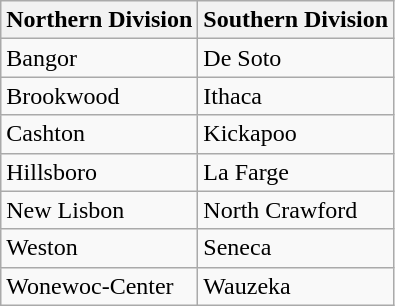<table class="wikitable">
<tr>
<th>Northern Division</th>
<th>Southern Division</th>
</tr>
<tr>
<td>Bangor</td>
<td>De Soto</td>
</tr>
<tr>
<td>Brookwood</td>
<td>Ithaca</td>
</tr>
<tr>
<td>Cashton</td>
<td>Kickapoo</td>
</tr>
<tr>
<td>Hillsboro</td>
<td>La Farge</td>
</tr>
<tr>
<td>New Lisbon</td>
<td>North Crawford</td>
</tr>
<tr>
<td>Weston</td>
<td>Seneca</td>
</tr>
<tr>
<td>Wonewoc-Center</td>
<td>Wauzeka</td>
</tr>
</table>
